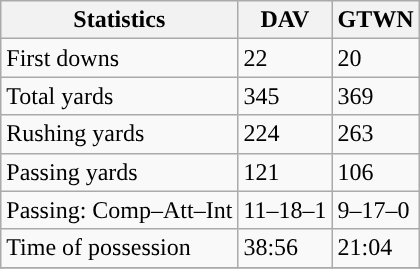<table class="wikitable" style="float: left;">
<tr>
<th>Statistics</th>
<th>DAV</th>
<th>GTWN</th>
</tr>
<tr>
<td>First downs</td>
<td>22</td>
<td>20</td>
</tr>
<tr>
<td>Total yards</td>
<td>345</td>
<td>369</td>
</tr>
<tr>
<td>Rushing yards</td>
<td>224</td>
<td>263</td>
</tr>
<tr>
<td>Passing yards</td>
<td>121</td>
<td>106</td>
</tr>
<tr>
<td>Passing: Comp–Att–Int</td>
<td>11–18–1</td>
<td>9–17–0</td>
</tr>
<tr>
<td>Time of possession</td>
<td>38:56</td>
<td>21:04</td>
</tr>
<tr>
</tr>
</table>
